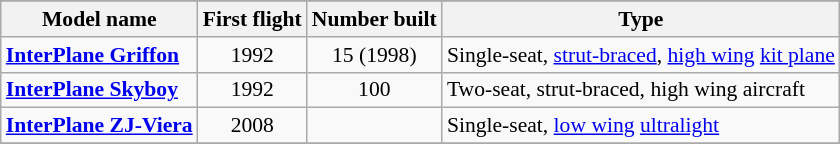<table class="wikitable" align=center style="font-size:90%;">
<tr>
</tr>
<tr style="background:#efefef;">
<th>Model name</th>
<th>First flight</th>
<th>Number built</th>
<th>Type</th>
</tr>
<tr>
<td align=left><strong><a href='#'>InterPlane Griffon</a></strong></td>
<td align=center>1992</td>
<td align=center>15 (1998)</td>
<td align=left>Single-seat, <a href='#'>strut-braced</a>, <a href='#'>high wing</a> <a href='#'>kit plane</a></td>
</tr>
<tr>
<td align=left><strong><a href='#'>InterPlane Skyboy</a></strong></td>
<td align=center>1992</td>
<td align=center>100</td>
<td align=left>Two-seat, strut-braced, high wing aircraft</td>
</tr>
<tr>
<td align=left><strong><a href='#'>InterPlane ZJ-Viera</a></strong></td>
<td align=center>2008</td>
<td align=center></td>
<td align=left>Single-seat, <a href='#'>low wing</a> <a href='#'>ultralight</a></td>
</tr>
<tr>
</tr>
</table>
